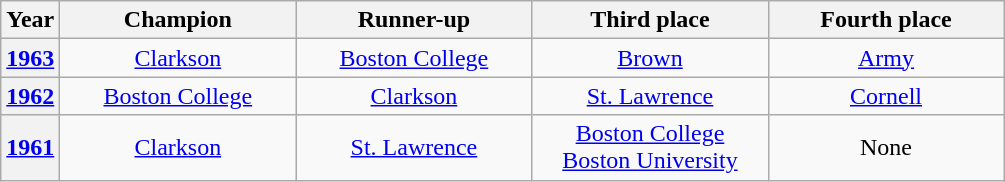<table class="wikitable" style="text-align:center" cellpadding=2 cellspacing=2>
<tr>
<th>Year</th>
<th scope="col" width="150">Champion</th>
<th scope="col" width="150">Runner-up</th>
<th scope="col" width="150">Third place</th>
<th scope="col" width="150">Fourth place</th>
</tr>
<tr>
<th><a href='#'>1963</a></th>
<td><a href='#'>Clarkson</a></td>
<td><a href='#'>Boston College</a></td>
<td><a href='#'>Brown</a></td>
<td><a href='#'>Army</a></td>
</tr>
<tr>
<th><a href='#'>1962</a></th>
<td><a href='#'>Boston College</a></td>
<td><a href='#'>Clarkson</a></td>
<td><a href='#'>St. Lawrence</a></td>
<td><a href='#'>Cornell</a></td>
</tr>
<tr>
<th><a href='#'>1961</a></th>
<td><a href='#'>Clarkson</a></td>
<td><a href='#'>St. Lawrence</a></td>
<td><a href='#'>Boston College</a><br><a href='#'>Boston University</a></td>
<td>None</td>
</tr>
</table>
